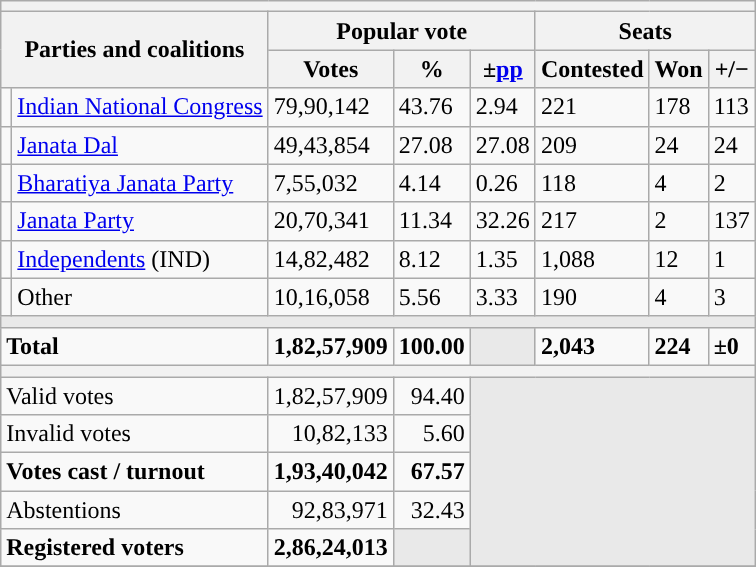<table class="wikitable">
<tr>
<th colspan="11"></th>
</tr>
<tr>
<th colspan="2" rowspan="2">Parties and coalitions</th>
<th colspan="3">Popular vote</th>
<th colspan="3">Seats</th>
</tr>
<tr>
<th>Votes</th>
<th>%</th>
<th>±<a href='#'>pp</a></th>
<th>Contested</th>
<th>Won</th>
<th><strong>+/−</strong></th>
</tr>
<tr>
<td></td>
<td><a href='#'>Indian National Congress</a></td>
<td>79,90,142</td>
<td>43.76</td>
<td>2.94</td>
<td>221</td>
<td>178</td>
<td>113</td>
</tr>
<tr>
<td></td>
<td><a href='#'>Janata Dal</a></td>
<td>49,43,854</td>
<td>27.08</td>
<td>27.08</td>
<td>209</td>
<td>24</td>
<td>24</td>
</tr>
<tr>
<td></td>
<td><a href='#'>Bharatiya Janata Party</a></td>
<td>7,55,032</td>
<td>4.14</td>
<td>0.26</td>
<td>118</td>
<td>4</td>
<td>2</td>
</tr>
<tr>
<td></td>
<td><a href='#'>Janata Party</a></td>
<td>20,70,341</td>
<td>11.34</td>
<td>32.26</td>
<td>217</td>
<td>2</td>
<td>137</td>
</tr>
<tr>
<td></td>
<td><a href='#'>Independents</a> (IND)</td>
<td>14,82,482</td>
<td>8.12</td>
<td>1.35</td>
<td>1,088</td>
<td>12</td>
<td>1</td>
</tr>
<tr>
<td></td>
<td>Other</td>
<td>10,16,058</td>
<td>5.56</td>
<td>3.33</td>
<td>190</td>
<td>4</td>
<td>3</td>
</tr>
<tr>
<td colspan="8" bgcolor="#E9E9E9"></td>
</tr>
<tr style="font-weight:bold;">
<td colspan="2" align="left">Total</td>
<td>1,82,57,909</td>
<td>100.00</td>
<td bgcolor="#E9E9E9"></td>
<td>2,043</td>
<td>224</td>
<td>±0</td>
</tr>
<tr>
<th colspan="9"></th>
</tr>
<tr>
<td style="text-align:left;" colspan="2">Valid votes</td>
<td align="right">1,82,57,909</td>
<td align="right">94.40</td>
<td colspan="4" rowspan="5" style="background-color:#E9E9E9"></td>
</tr>
<tr>
<td style="text-align:left;" colspan="2">Invalid votes</td>
<td align="right">10,82,133</td>
<td align="right">5.60</td>
</tr>
<tr>
<td style="text-align:left;" colspan="2"><strong>Votes cast / turnout</strong></td>
<td align="right"><strong>1,93,40,042</strong></td>
<td align="right"><strong>67.57</strong></td>
</tr>
<tr>
<td style="text-align:left;" colspan="2">Abstentions</td>
<td align="right">92,83,971</td>
<td align="right">32.43</td>
</tr>
<tr>
<td style="text-align:left;" colspan="2"><strong>Registered voters</strong></td>
<td align="right"><strong>2,86,24,013</strong></td>
<td colspan="1" style="background-color:#E9E9E9"></td>
</tr>
<tr>
</tr>
</table>
